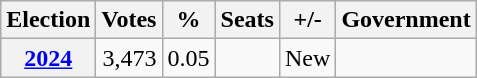<table class="wikitable" style="text-align:right;">
<tr>
<th>Election</th>
<th>Votes</th>
<th>%</th>
<th>Seats</th>
<th>+/-</th>
<th>Government</th>
</tr>
<tr>
<th><a href='#'>2024</a></th>
<td>3,473</td>
<td>0.05</td>
<td></td>
<td>New</td>
<td></td>
</tr>
</table>
